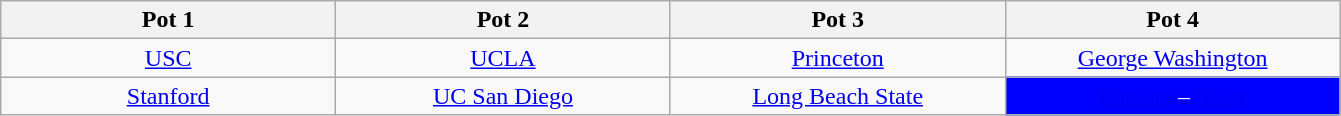<table class="wikitable">
<tr>
<th width=15%>Pot 1</th>
<th width=15%>Pot 2</th>
<th width=15%>Pot 3</th>
<th width=15%>Pot 4</th>
</tr>
<tr>
<td align=center style=><a href='#'><span>USC</span></a></td>
<td align=center style=><a href='#'><span>UCLA</span></a></td>
<td align=center style=><a href='#'><span>Princeton</span></a></td>
<td align=center style=><a href='#'><span>George Washington</span></a></td>
</tr>
<tr>
<td align=center style=><a href='#'><span>Stanford</span></a></td>
<td align=center style=><a href='#'><span>UC San Diego</span></a></td>
<td align=center style=><a href='#'><span>Long Beach State</span></a></td>
<td align=center style="background-color:#0000FF;color:#FFFFFF;"><a href='#'><span>Pomona</span></a>–<a href='#'><span>Pitzer</span></a></td>
</tr>
</table>
